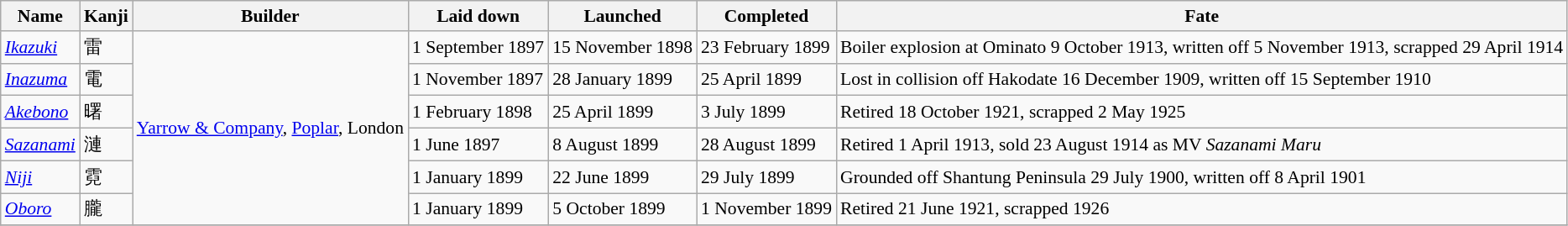<table class="wikitable" style="font-size:90%;">
<tr>
<th>Name</th>
<th>Kanji</th>
<th>Builder</th>
<th>Laid down</th>
<th>Launched</th>
<th>Completed</th>
<th>Fate</th>
</tr>
<tr>
<td><a href='#'><em>Ikazuki</em></a></td>
<td>雷</td>
<td rowspan=6><a href='#'>Yarrow & Company</a>, <a href='#'>Poplar</a>, London</td>
<td>1 September 1897</td>
<td>15 November 1898</td>
<td>23 February 1899</td>
<td>Boiler explosion at Ominato 9 October 1913, written off 5 November 1913, scrapped 29 April 1914</td>
</tr>
<tr>
<td><a href='#'><em>Inazuma</em></a></td>
<td>電</td>
<td>1 November 1897</td>
<td>28 January 1899</td>
<td>25 April 1899</td>
<td>Lost in collision off Hakodate 16 December 1909, written off 15 September 1910</td>
</tr>
<tr>
<td><a href='#'><em>Akebono</em></a></td>
<td>曙</td>
<td>1 February 1898</td>
<td>25 April 1899</td>
<td>3 July 1899</td>
<td>Retired 18 October 1921, scrapped 2 May 1925</td>
</tr>
<tr>
<td><a href='#'><em>Sazanami</em></a></td>
<td>漣</td>
<td>1 June 1897</td>
<td>8 August 1899</td>
<td>28 August 1899</td>
<td>Retired 1 April 1913, sold 23 August 1914 as MV <em>Sazanami Maru</em></td>
</tr>
<tr>
<td><a href='#'><em>Niji</em></a></td>
<td>霓</td>
<td>1 January 1899</td>
<td>22 June 1899</td>
<td>29 July 1899</td>
<td>Grounded off Shantung Peninsula 29 July 1900, written off 8 April 1901</td>
</tr>
<tr>
<td><a href='#'><em>Oboro</em></a></td>
<td>朧</td>
<td>1 January 1899</td>
<td>5 October 1899</td>
<td>1 November 1899</td>
<td>Retired 21 June 1921, scrapped 1926</td>
</tr>
<tr>
</tr>
</table>
